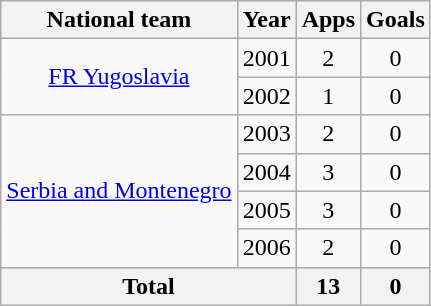<table class="wikitable" style="text-align:center">
<tr>
<th>National team</th>
<th>Year</th>
<th>Apps</th>
<th>Goals</th>
</tr>
<tr>
<td rowspan="2"><a href='#'>FR Yugoslavia</a></td>
<td>2001</td>
<td>2</td>
<td>0</td>
</tr>
<tr>
<td>2002</td>
<td>1</td>
<td>0</td>
</tr>
<tr>
<td rowspan="4"><a href='#'>Serbia and Montenegro</a></td>
<td>2003</td>
<td>2</td>
<td>0</td>
</tr>
<tr>
<td>2004</td>
<td>3</td>
<td>0</td>
</tr>
<tr>
<td>2005</td>
<td>3</td>
<td>0</td>
</tr>
<tr>
<td>2006</td>
<td>2</td>
<td>0</td>
</tr>
<tr>
<th colspan="2">Total</th>
<th>13</th>
<th>0</th>
</tr>
</table>
